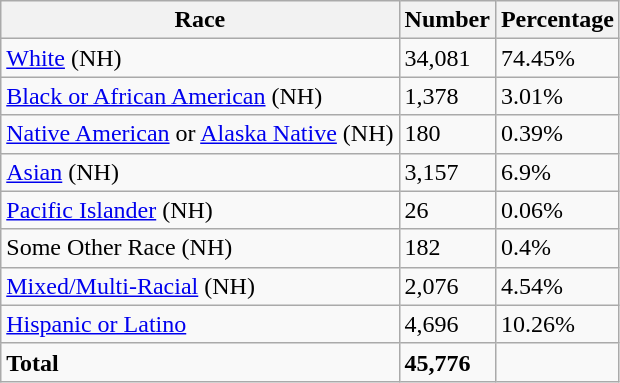<table class="wikitable">
<tr>
<th>Race</th>
<th>Number</th>
<th>Percentage</th>
</tr>
<tr>
<td><a href='#'>White</a> (NH)</td>
<td>34,081</td>
<td>74.45%</td>
</tr>
<tr>
<td><a href='#'>Black or African American</a> (NH)</td>
<td>1,378</td>
<td>3.01%</td>
</tr>
<tr>
<td><a href='#'>Native American</a> or <a href='#'>Alaska Native</a> (NH)</td>
<td>180</td>
<td>0.39%</td>
</tr>
<tr>
<td><a href='#'>Asian</a> (NH)</td>
<td>3,157</td>
<td>6.9%</td>
</tr>
<tr>
<td><a href='#'>Pacific Islander</a> (NH)</td>
<td>26</td>
<td>0.06%</td>
</tr>
<tr>
<td>Some Other Race (NH)</td>
<td>182</td>
<td>0.4%</td>
</tr>
<tr>
<td><a href='#'>Mixed/Multi-Racial</a> (NH)</td>
<td>2,076</td>
<td>4.54%</td>
</tr>
<tr>
<td><a href='#'>Hispanic or Latino</a></td>
<td>4,696</td>
<td>10.26%</td>
</tr>
<tr>
<td><strong>Total</strong></td>
<td><strong>45,776</strong></td>
<td></td>
</tr>
</table>
